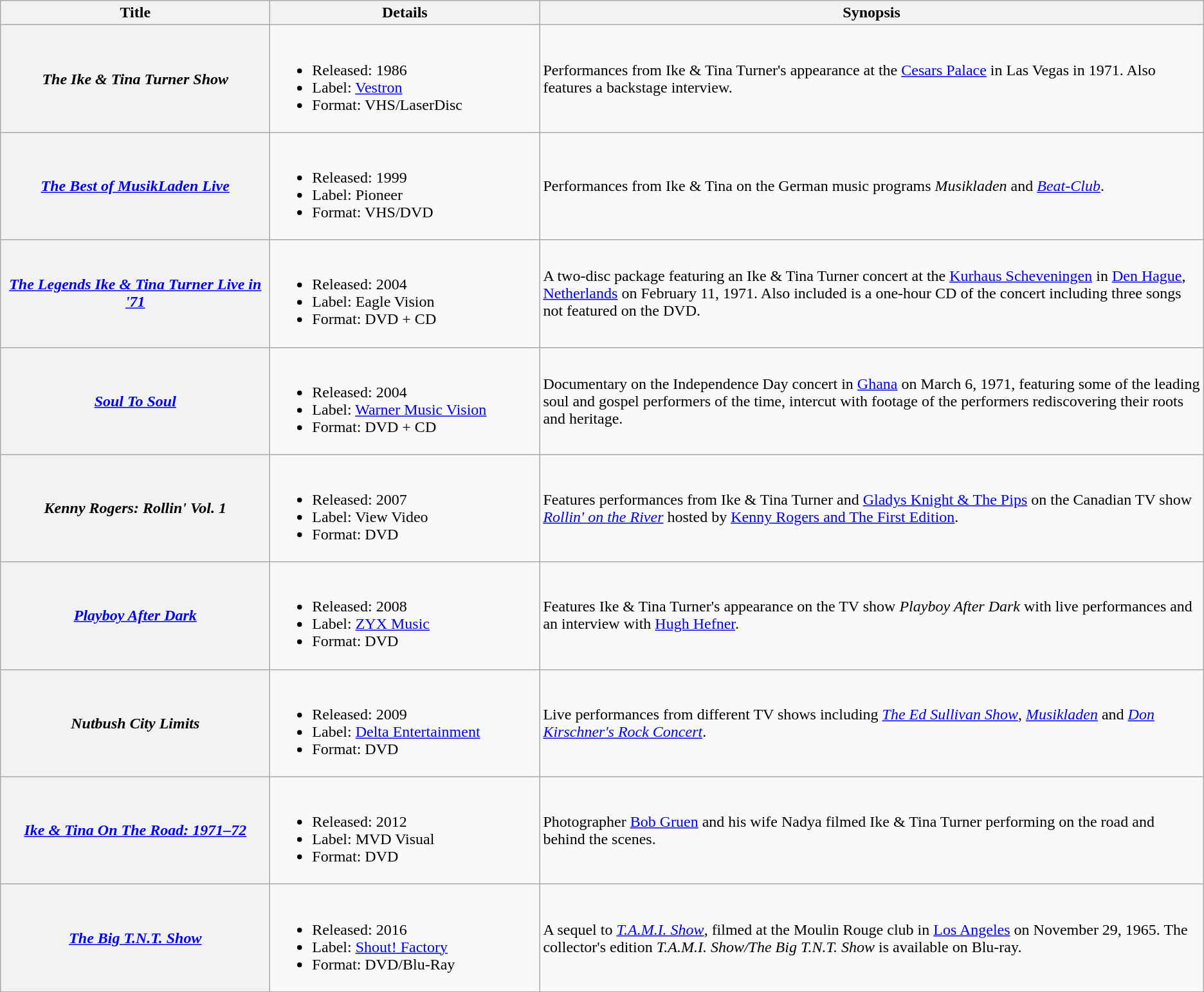<table class="wikitable plainrowheaders">
<tr>
<th scope="col" style="width:17em;">Title</th>
<th scope="col" style="width:17em;">Details</th>
<th>Synopsis</th>
</tr>
<tr>
<th scope="row"><em>The Ike & Tina Turner Show</em></th>
<td><br><ul><li>Released: 1986</li><li>Label: <a href='#'>Vestron</a></li><li>Format: VHS/LaserDisc</li></ul></td>
<td>Performances from Ike & Tina Turner's appearance at the <a href='#'>Cesars Palace</a> in Las Vegas in 1971. Also features a backstage interview.</td>
</tr>
<tr>
<th scope="row"><em><a href='#'>The Best of MusikLaden Live</a></em></th>
<td><br><ul><li>Released: 1999</li><li>Label: Pioneer</li><li>Format: VHS/DVD</li></ul></td>
<td>Performances from Ike & Tina on the German music programs <em>Musikladen</em> and <em><a href='#'>Beat-Club</a></em>.</td>
</tr>
<tr>
<th scope="row"><em><a href='#'>The Legends Ike & Tina Turner Live in '71</a></em></th>
<td><br><ul><li>Released: 2004</li><li>Label: Eagle Vision</li><li>Format: DVD + CD</li></ul></td>
<td>A two-disc package featuring an Ike & Tina Turner concert at the <a href='#'>Kurhaus Scheveningen</a> in <a href='#'>Den Hague</a>, <a href='#'>Netherlands</a> on February 11, 1971. Also included is a one-hour CD of the concert including three songs not featured on the DVD.</td>
</tr>
<tr>
<th scope="row"><em><a href='#'>Soul To Soul</a></em></th>
<td><br><ul><li>Released: 2004</li><li>Label: <a href='#'>Warner Music Vision</a></li><li>Format: DVD + CD</li></ul></td>
<td>Documentary on the Independence Day concert in <a href='#'>Ghana</a> on March 6, 1971, featuring some of the leading soul and gospel performers of the time, intercut with footage of the performers rediscovering their roots and heritage.</td>
</tr>
<tr>
<th scope="row"><em>Kenny Rogers: Rollin' Vol. 1</em></th>
<td><br><ul><li>Released: 2007</li><li>Label: View Video</li><li>Format: DVD</li></ul></td>
<td>Features performances from Ike & Tina Turner and <a href='#'>Gladys Knight & The Pips</a> on the Canadian TV show <a href='#'><em>Rollin' on the River</em></a> hosted by <a href='#'>Kenny Rogers and The First Edition</a>.</td>
</tr>
<tr>
<th scope="row"><em><a href='#'>Playboy After Dark</a></em></th>
<td><br><ul><li>Released: 2008</li><li>Label: <a href='#'>ZYX Music</a></li><li>Format: DVD</li></ul></td>
<td>Features Ike & Tina Turner's appearance on the TV show <em>Playboy After Dark</em> with live performances and an interview with <a href='#'>Hugh Hefner</a>.</td>
</tr>
<tr>
<th scope="row"><em>Nutbush City Limits</em></th>
<td><br><ul><li>Released: 2009</li><li>Label: <a href='#'>Delta Entertainment</a></li><li>Format: DVD</li></ul></td>
<td>Live performances from different TV shows including <em><a href='#'>The Ed Sullivan Show</a></em>, <em><a href='#'>Musikladen</a></em> and <a href='#'><em>Don Kirschner's Rock Concert</em></a>.</td>
</tr>
<tr>
<th scope="row"><em><a href='#'>Ike & Tina On The Road: 1971–72</a></em></th>
<td><br><ul><li>Released: 2012</li><li>Label: MVD Visual</li><li>Format: DVD</li></ul></td>
<td>Photographer <a href='#'>Bob Gruen</a> and his wife Nadya filmed Ike & Tina Turner performing on the road and behind the scenes.</td>
</tr>
<tr>
<th scope="row"><em><a href='#'>The Big T.N.T. Show</a></em></th>
<td><br><ul><li>Released: 2016</li><li>Label: <a href='#'>Shout! Factory</a></li><li>Format: DVD/Blu-Ray</li></ul></td>
<td>A sequel to <em><a href='#'>T.A.M.I. Show</a></em>, filmed at the Moulin Rouge club in <a href='#'>Los Angeles</a> on November 29, 1965. The collector's edition <em>T.A.M.I. Show/The Big T.N.T. Show</em> is available on Blu-ray.</td>
</tr>
</table>
